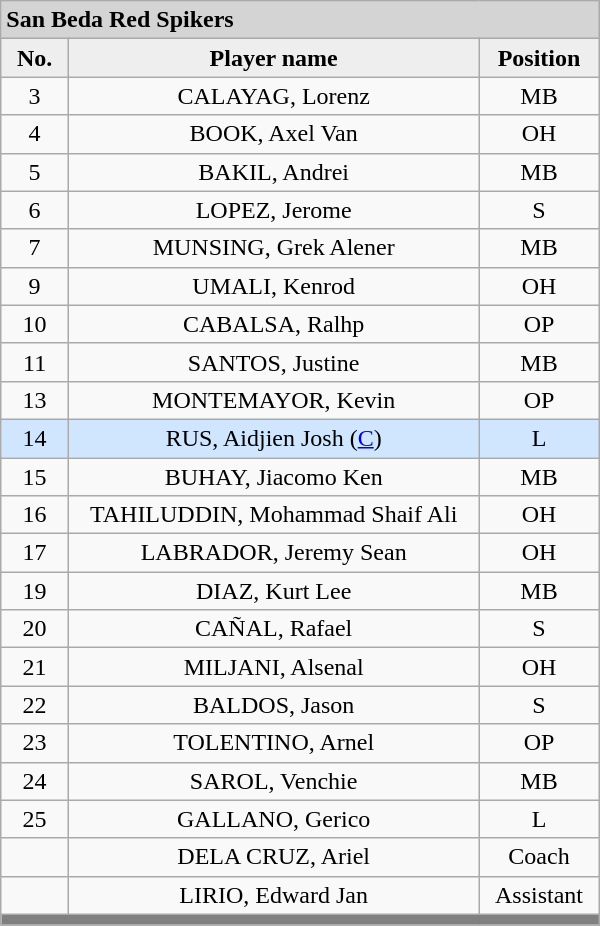<table class='wikitable mw-collapsible mw-collapsed' style='text-align: center; font-size: 100%; width: 400px; border: none;'>
<tr>
<th style="background:#D4D4D4; text-align:left;" colspan=3> San Beda Red Spikers</th>
</tr>
<tr style="background:#EEEEEE; font-weight:bold;">
<td width=5%>No.</td>
<td width=40%>Player name</td>
<td width=5%>Position</td>
</tr>
<tr>
<td>3</td>
<td>CALAYAG, Lorenz</td>
<td>MB</td>
</tr>
<tr>
<td>4</td>
<td>BOOK, Axel Van</td>
<td>OH</td>
</tr>
<tr>
<td>5</td>
<td>BAKIL, Andrei</td>
<td>MB</td>
</tr>
<tr>
<td>6</td>
<td>LOPEZ, Jerome</td>
<td>S</td>
</tr>
<tr>
<td>7</td>
<td>MUNSING, Grek Alener</td>
<td>MB</td>
</tr>
<tr>
<td>9</td>
<td>UMALI, Kenrod</td>
<td>OH</td>
</tr>
<tr>
<td>10</td>
<td>CABALSA, Ralhp</td>
<td>OP</td>
</tr>
<tr>
<td>11</td>
<td>SANTOS, Justine</td>
<td>MB</td>
</tr>
<tr>
<td>13</td>
<td>MONTEMAYOR, Kevin</td>
<td>OP</td>
</tr>
<tr style="background: #D0E6FF">
<td>14</td>
<td>RUS, Aidjien Josh (<a href='#'>C</a>)</td>
<td>L</td>
</tr>
<tr>
<td>15</td>
<td>BUHAY, Jiacomo Ken</td>
<td>MB</td>
</tr>
<tr>
<td>16</td>
<td>TAHILUDDIN, Mohammad Shaif Ali</td>
<td>OH</td>
</tr>
<tr>
<td>17</td>
<td>LABRADOR, Jeremy Sean</td>
<td>OH</td>
</tr>
<tr>
<td>19</td>
<td>DIAZ, Kurt Lee</td>
<td>MB</td>
</tr>
<tr>
<td>20</td>
<td>CAÑAL, Rafael</td>
<td>S</td>
</tr>
<tr>
<td>21</td>
<td>MILJANI, Alsenal</td>
<td>OH</td>
</tr>
<tr>
<td>22</td>
<td>BALDOS, Jason</td>
<td>S</td>
</tr>
<tr>
<td>23</td>
<td>TOLENTINO, Arnel</td>
<td>OP</td>
</tr>
<tr>
<td>24</td>
<td>SAROL, Venchie</td>
<td>MB</td>
</tr>
<tr>
<td>25</td>
<td>GALLANO, Gerico</td>
<td>L</td>
</tr>
<tr>
<td></td>
<td>DELA CRUZ, Ariel</td>
<td>Coach</td>
</tr>
<tr>
<td></td>
<td>LIRIO, Edward Jan</td>
<td>Assistant</td>
</tr>
<tr>
<th style='background: grey;' colspan=3></th>
</tr>
</table>
